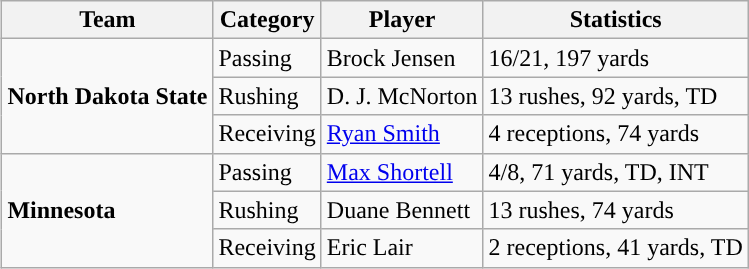<table class="wikitable" style="float: right;">
<tr>
<th>Team</th>
<th>Category</th>
<th>Player</th>
<th>Statistics</th>
</tr>
<tr>
<td rowspan=3><strong>North Dakota State</strong></td>
<td>Passing</td>
<td>Brock Jensen</td>
<td>16/21, 197 yards</td>
</tr>
<tr>
<td>Rushing</td>
<td>D. J. McNorton</td>
<td>13 rushes, 92 yards, TD</td>
</tr>
<tr>
<td>Receiving</td>
<td><a href='#'>Ryan Smith</a></td>
<td>4 receptions, 74 yards</td>
</tr>
<tr>
<td rowspan=3><strong>Minnesota</strong></td>
<td>Passing</td>
<td><a href='#'>Max Shortell</a></td>
<td>4/8, 71 yards, TD, INT</td>
</tr>
<tr>
<td>Rushing</td>
<td>Duane Bennett</td>
<td>13 rushes, 74 yards</td>
</tr>
<tr>
<td>Receiving</td>
<td>Eric Lair</td>
<td>2 receptions, 41 yards, TD</td>
</tr>
</table>
